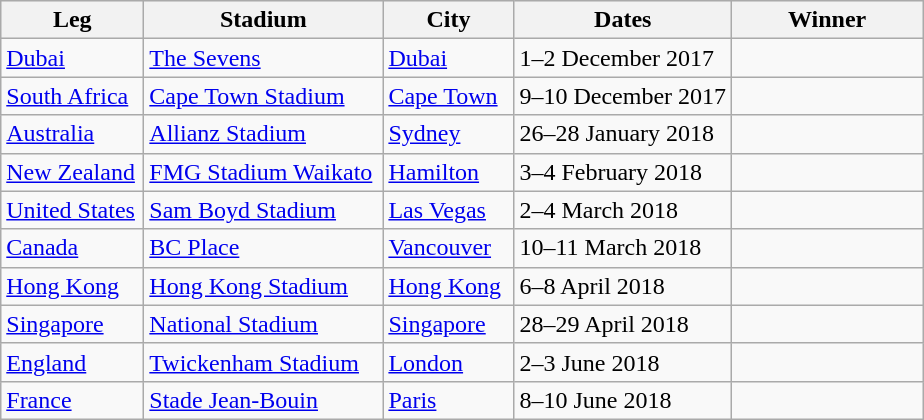<table class="wikitable sortable"  text-align:left;">
<tr bgcolor="#efefef">
<th style="width:5.5em;">Leg</th>
<th style="width:9.5em;">Stadium</th>
<th style="width:5.0em;">City</th>
<th>Dates</th>
<th style="width:7.5em;">Winner</th>
</tr>
<tr>
<td><a href='#'>Dubai</a></td>
<td><a href='#'>The Sevens</a></td>
<td><a href='#'>Dubai</a></td>
<td>1–2 December 2017</td>
<td></td>
</tr>
<tr>
<td><a href='#'>South Africa</a></td>
<td><a href='#'>Cape Town Stadium</a></td>
<td><a href='#'>Cape Town</a></td>
<td>9–10 December 2017</td>
<td></td>
</tr>
<tr>
<td><a href='#'>Australia</a></td>
<td><a href='#'>Allianz Stadium</a></td>
<td><a href='#'>Sydney</a></td>
<td>26–28 January 2018</td>
<td></td>
</tr>
<tr>
<td><a href='#'>New Zealand</a></td>
<td><a href='#'>FMG Stadium Waikato</a></td>
<td><a href='#'>Hamilton</a></td>
<td>3–4 February 2018</td>
<td></td>
</tr>
<tr>
<td><a href='#'>United States</a></td>
<td><a href='#'>Sam Boyd Stadium</a></td>
<td><a href='#'>Las Vegas</a></td>
<td>2–4 March 2018</td>
<td></td>
</tr>
<tr>
<td><a href='#'>Canada</a></td>
<td><a href='#'>BC Place</a></td>
<td><a href='#'>Vancouver</a></td>
<td>10–11 March 2018</td>
<td></td>
</tr>
<tr>
<td><a href='#'>Hong Kong</a></td>
<td><a href='#'>Hong Kong Stadium</a></td>
<td><a href='#'>Hong Kong</a></td>
<td>6–8 April 2018</td>
<td></td>
</tr>
<tr>
<td><a href='#'>Singapore</a></td>
<td><a href='#'>National Stadium</a></td>
<td><a href='#'>Singapore</a></td>
<td>28–29 April 2018</td>
<td></td>
</tr>
<tr>
<td><a href='#'>England</a></td>
<td><a href='#'>Twickenham Stadium</a></td>
<td><a href='#'>London</a></td>
<td>2–3 June 2018</td>
<td></td>
</tr>
<tr>
<td><a href='#'>France</a></td>
<td><a href='#'>Stade Jean-Bouin</a></td>
<td><a href='#'>Paris</a></td>
<td>8–10 June 2018</td>
<td></td>
</tr>
</table>
